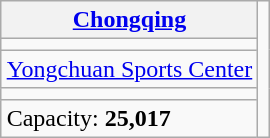<table class="wikitable" style="margin-left: auto; margin-right: auto; border: none;">
<tr>
<th><a href='#'>Chongqing</a></th>
<td rowspan="5"><br></td>
</tr>
<tr>
<td align="center"></td>
</tr>
<tr>
<td><a href='#'>Yongchuan Sports Center</a></td>
</tr>
<tr>
<td><small></small></td>
</tr>
<tr>
<td>Capacity: <strong>25,017</strong></td>
</tr>
</table>
